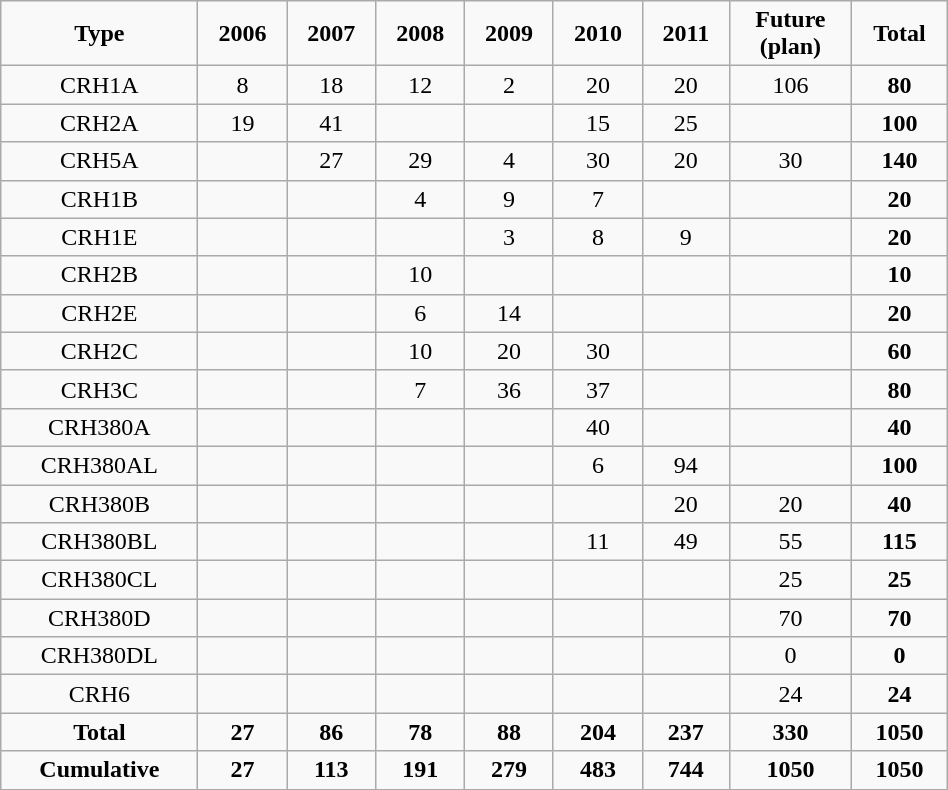<table class="wikitable" width=50% style="font-size:100%;text-align: center;">
<tr>
<td><strong>Type</strong></td>
<td><strong>2006</strong></td>
<td><strong>2007</strong></td>
<td><strong>2008</strong></td>
<td><strong>2009</strong><br></td>
<td><strong>2010</strong><br></td>
<td><strong>2011</strong><br></td>
<td><strong>Future <br> (plan)</strong> <br></td>
<td><strong>Total</strong></td>
</tr>
<tr>
<td align=center>CRH1A</td>
<td align=center>8</td>
<td align=center>18</td>
<td align=center>12</td>
<td align=center>2</td>
<td align=center>20</td>
<td align=center>20</td>
<td align=center>106</td>
<td><strong>80</strong></td>
</tr>
<tr>
<td align=center>CRH2A</td>
<td align=center>19</td>
<td align=center>41</td>
<td></td>
<td></td>
<td align=center>15</td>
<td align=center>25</td>
<td></td>
<td><strong>100</strong></td>
</tr>
<tr>
<td align=center>CRH5A</td>
<td></td>
<td align=center>27</td>
<td align=center>29</td>
<td align=center>4</td>
<td align=center>30</td>
<td align=center>20</td>
<td align=center>30</td>
<td><strong>140</strong></td>
</tr>
<tr>
<td align=center>CRH1B</td>
<td></td>
<td></td>
<td align=center>4</td>
<td align=center>9</td>
<td align=center>7</td>
<td></td>
<td></td>
<td><strong>20</strong></td>
</tr>
<tr>
<td align=center>CRH1E</td>
<td></td>
<td></td>
<td></td>
<td align=center>3</td>
<td align=center>8</td>
<td align=center>9</td>
<td></td>
<td><strong>20</strong></td>
</tr>
<tr>
<td align=center>CRH2B</td>
<td></td>
<td></td>
<td align=center>10</td>
<td></td>
<td></td>
<td></td>
<td></td>
<td><strong>10</strong></td>
</tr>
<tr>
<td align=center>CRH2E</td>
<td></td>
<td></td>
<td align=center>6</td>
<td align=center>14</td>
<td></td>
<td></td>
<td></td>
<td><strong>20</strong></td>
</tr>
<tr>
<td align=center>CRH2C</td>
<td></td>
<td></td>
<td align=center>10</td>
<td align=center>20</td>
<td align=center>30</td>
<td></td>
<td></td>
<td><strong>60</strong></td>
</tr>
<tr>
<td align=center>CRH3C</td>
<td></td>
<td></td>
<td align=center>7</td>
<td align=center>36</td>
<td align=center>37</td>
<td></td>
<td></td>
<td><strong>80</strong></td>
</tr>
<tr>
<td align=center>CRH380A</td>
<td></td>
<td></td>
<td></td>
<td></td>
<td align=center>40</td>
<td></td>
<td></td>
<td><strong>40</strong></td>
</tr>
<tr>
<td align=center>CRH380AL</td>
<td></td>
<td></td>
<td></td>
<td></td>
<td align=center>6</td>
<td align=center>94</td>
<td></td>
<td><strong>100</strong></td>
</tr>
<tr>
<td align=center>CRH380B</td>
<td></td>
<td></td>
<td></td>
<td></td>
<td></td>
<td align=center>20</td>
<td align=center>20</td>
<td><strong>40</strong></td>
</tr>
<tr>
<td align=center>CRH380BL</td>
<td></td>
<td></td>
<td></td>
<td></td>
<td align=center>11</td>
<td align=center>49</td>
<td align=center>55</td>
<td><strong>115</strong></td>
</tr>
<tr>
<td align=center>CRH380CL</td>
<td></td>
<td></td>
<td></td>
<td></td>
<td></td>
<td></td>
<td align=center>25</td>
<td><strong>25</strong></td>
</tr>
<tr>
<td align=center>CRH380D</td>
<td></td>
<td></td>
<td></td>
<td></td>
<td></td>
<td></td>
<td align=center>70</td>
<td><strong>70</strong></td>
</tr>
<tr>
<td align=center>CRH380DL</td>
<td></td>
<td></td>
<td></td>
<td></td>
<td></td>
<td></td>
<td align=center>0</td>
<td><strong>0</strong></td>
</tr>
<tr>
<td align=center>CRH6</td>
<td></td>
<td></td>
<td></td>
<td></td>
<td></td>
<td></td>
<td align=center>24</td>
<td><strong>24</strong></td>
</tr>
<tr>
<td align=center><strong>Total</strong></td>
<td align=center><strong>27</strong></td>
<td align=center><strong>86</strong></td>
<td align=center><strong>78</strong></td>
<td align=center><strong>88</strong></td>
<td align=center><strong>204</strong></td>
<td align=center><strong>237</strong></td>
<td align=center><strong>330</strong></td>
<td align=center><strong>1050</strong></td>
</tr>
<tr>
<td align=center><strong>Cumulative</strong></td>
<td align=center><strong>27</strong></td>
<td align=center><strong>113</strong></td>
<td align=center><strong>191</strong></td>
<td align=center><strong>279</strong></td>
<td align=center><strong>483</strong></td>
<td align=center><strong>744</strong></td>
<td align=center><strong>1050</strong></td>
<td align=center><strong>1050</strong></td>
</tr>
<tr>
</tr>
</table>
